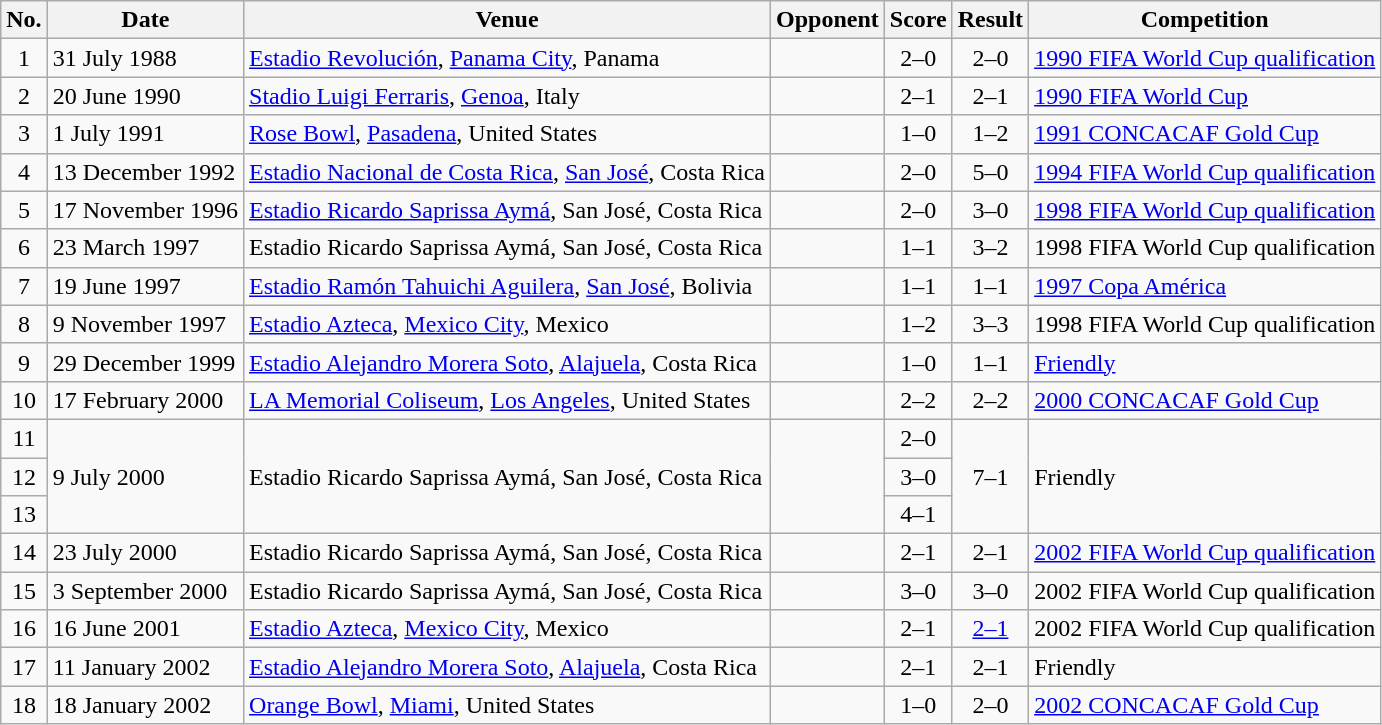<table class="wikitable sortable">
<tr>
<th scope="col">No.</th>
<th scope="col">Date</th>
<th scope="col">Venue</th>
<th scope="col">Opponent</th>
<th scope="col">Score</th>
<th scope="col">Result</th>
<th scope="col">Competition</th>
</tr>
<tr>
<td style="text-align:center">1</td>
<td>31 July 1988</td>
<td><a href='#'>Estadio Revolución</a>, <a href='#'>Panama City</a>, Panama</td>
<td></td>
<td style="text-align:center">2–0</td>
<td style="text-align:center">2–0</td>
<td><a href='#'>1990 FIFA World Cup qualification</a></td>
</tr>
<tr>
<td style="text-align:center">2</td>
<td>20 June 1990</td>
<td><a href='#'>Stadio Luigi Ferraris</a>, <a href='#'>Genoa</a>, Italy</td>
<td></td>
<td style="text-align:center">2–1</td>
<td style="text-align:center">2–1</td>
<td><a href='#'>1990 FIFA World Cup</a></td>
</tr>
<tr>
<td style="text-align:center">3</td>
<td>1 July 1991</td>
<td><a href='#'>Rose Bowl</a>, <a href='#'>Pasadena</a>, United States</td>
<td></td>
<td style="text-align:center">1–0</td>
<td style="text-align:center">1–2</td>
<td><a href='#'>1991 CONCACAF Gold Cup</a></td>
</tr>
<tr>
<td style="text-align:center">4</td>
<td>13 December 1992</td>
<td><a href='#'>Estadio Nacional de Costa Rica</a>, <a href='#'>San José</a>, Costa Rica</td>
<td></td>
<td style="text-align:center">2–0</td>
<td style="text-align:center">5–0</td>
<td><a href='#'>1994 FIFA World Cup qualification</a></td>
</tr>
<tr>
<td style="text-align:center">5</td>
<td>17 November 1996</td>
<td><a href='#'>Estadio Ricardo Saprissa Aymá</a>, San José, Costa Rica</td>
<td></td>
<td style="text-align:center">2–0</td>
<td style="text-align:center">3–0</td>
<td><a href='#'>1998 FIFA World Cup qualification</a></td>
</tr>
<tr>
<td style="text-align:center">6</td>
<td>23 March 1997</td>
<td>Estadio Ricardo Saprissa Aymá, San José, Costa Rica</td>
<td></td>
<td style="text-align:center">1–1</td>
<td style="text-align:center">3–2</td>
<td>1998 FIFA World Cup qualification</td>
</tr>
<tr>
<td style="text-align:center">7</td>
<td>19 June 1997</td>
<td><a href='#'>Estadio Ramón Tahuichi Aguilera</a>, <a href='#'>San José</a>, Bolivia</td>
<td></td>
<td style="text-align:center">1–1</td>
<td style="text-align:center">1–1</td>
<td><a href='#'>1997 Copa América</a></td>
</tr>
<tr>
<td style="text-align:center">8</td>
<td>9 November 1997</td>
<td><a href='#'>Estadio Azteca</a>, <a href='#'>Mexico City</a>, Mexico</td>
<td></td>
<td style="text-align:center">1–2</td>
<td style="text-align:center">3–3</td>
<td>1998 FIFA World Cup qualification</td>
</tr>
<tr>
<td style="text-align:center">9</td>
<td>29 December 1999</td>
<td><a href='#'>Estadio Alejandro Morera Soto</a>, <a href='#'>Alajuela</a>, Costa Rica</td>
<td></td>
<td style="text-align:center">1–0</td>
<td style="text-align:center">1–1</td>
<td><a href='#'>Friendly</a></td>
</tr>
<tr>
<td style="text-align:center">10</td>
<td>17 February 2000</td>
<td><a href='#'>LA Memorial Coliseum</a>, <a href='#'>Los Angeles</a>, United States</td>
<td></td>
<td style="text-align:center">2–2</td>
<td style="text-align:center">2–2</td>
<td><a href='#'>2000 CONCACAF Gold Cup</a></td>
</tr>
<tr>
<td style="text-align:center">11</td>
<td rowspan="3">9 July 2000</td>
<td rowspan="3">Estadio Ricardo Saprissa Aymá, San José, Costa Rica</td>
<td rowspan="3"></td>
<td style="text-align:center">2–0</td>
<td rowspan="3" style="text-align:center">7–1</td>
<td rowspan="3">Friendly</td>
</tr>
<tr>
<td style="text-align:center">12</td>
<td style="text-align:center">3–0</td>
</tr>
<tr>
<td style="text-align:center">13</td>
<td style="text-align:center">4–1</td>
</tr>
<tr>
<td style="text-align:center">14</td>
<td>23 July 2000</td>
<td>Estadio Ricardo Saprissa Aymá, San José, Costa Rica</td>
<td></td>
<td style="text-align:center">2–1</td>
<td style="text-align:center">2–1</td>
<td><a href='#'>2002 FIFA World Cup qualification</a></td>
</tr>
<tr>
<td style="text-align:center">15</td>
<td>3 September 2000</td>
<td>Estadio Ricardo Saprissa Aymá, San José, Costa Rica</td>
<td></td>
<td style="text-align:center">3–0</td>
<td style="text-align:center">3–0</td>
<td>2002 FIFA World Cup qualification</td>
</tr>
<tr>
<td style="text-align:center">16</td>
<td>16 June 2001</td>
<td><a href='#'>Estadio Azteca</a>, <a href='#'>Mexico City</a>, Mexico</td>
<td></td>
<td style="text-align:center">2–1</td>
<td style="text-align:center"><a href='#'>2–1</a></td>
<td>2002 FIFA World Cup qualification</td>
</tr>
<tr>
<td style="text-align:center">17</td>
<td>11 January 2002</td>
<td><a href='#'>Estadio Alejandro Morera Soto</a>, <a href='#'>Alajuela</a>, Costa Rica</td>
<td></td>
<td style="text-align:center">2–1</td>
<td style="text-align:center">2–1</td>
<td>Friendly</td>
</tr>
<tr>
<td style="text-align:center">18</td>
<td>18 January 2002</td>
<td><a href='#'>Orange Bowl</a>, <a href='#'>Miami</a>, United States</td>
<td></td>
<td style="text-align:center">1–0</td>
<td style="text-align:center">2–0</td>
<td><a href='#'>2002 CONCACAF Gold Cup</a></td>
</tr>
</table>
